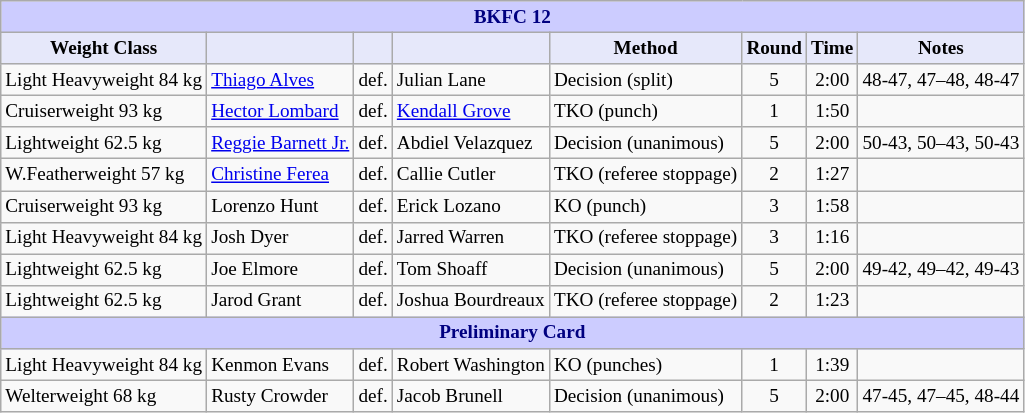<table class="wikitable" style="font-size: 80%;">
<tr>
<th colspan="8" style="background-color: #ccf; color: #000080; text-align: center;"><strong>BKFC 12</strong></th>
</tr>
<tr>
<th colspan="1" style="background-color: #E6E8FA; color: #000000; text-align: center;">Weight Class</th>
<th colspan="1" style="background-color: #E6E8FA; color: #000000; text-align: center;"></th>
<th colspan="1" style="background-color: #E6E8FA; color: #000000; text-align: center;"></th>
<th colspan="1" style="background-color: #E6E8FA; color: #000000; text-align: center;"></th>
<th colspan="1" style="background-color: #E6E8FA; color: #000000; text-align: center;">Method</th>
<th colspan="1" style="background-color: #E6E8FA; color: #000000; text-align: center;">Round</th>
<th colspan="1" style="background-color: #E6E8FA; color: #000000; text-align: center;">Time</th>
<th colspan="1" style="background-color: #E6E8FA; color: #000000; text-align: center;">Notes</th>
</tr>
<tr>
<td>Light Heavyweight 84 kg</td>
<td> <a href='#'>Thiago Alves</a></td>
<td align=center>def.</td>
<td> Julian Lane</td>
<td>Decision (split)</td>
<td align=center>5</td>
<td align=center>2:00</td>
<td>48-47, 47–48, 48-47</td>
</tr>
<tr>
<td>Cruiserweight 93 kg</td>
<td> <a href='#'>Hector Lombard</a></td>
<td align=center>def.</td>
<td> <a href='#'>Kendall Grove</a></td>
<td>TKO (punch)</td>
<td align=center>1</td>
<td align=center>1:50</td>
<td></td>
</tr>
<tr>
<td>Lightweight 62.5 kg</td>
<td> <a href='#'>Reggie Barnett Jr.</a></td>
<td align=center>def.</td>
<td> Abdiel Velazquez</td>
<td>Decision (unanimous)</td>
<td align=center>5</td>
<td align=center>2:00</td>
<td>50-43, 50–43, 50-43</td>
</tr>
<tr>
<td>W.Featherweight 57 kg</td>
<td> <a href='#'>Christine Ferea</a></td>
<td align=center>def.</td>
<td> Callie Cutler</td>
<td>TKO (referee stoppage)</td>
<td align=center>2</td>
<td align=center>1:27</td>
<td></td>
</tr>
<tr>
<td>Cruiserweight 93 kg</td>
<td> Lorenzo Hunt</td>
<td align=center>def.</td>
<td> Erick Lozano</td>
<td>KO (punch)</td>
<td align=center>3</td>
<td align=center>1:58</td>
<td></td>
</tr>
<tr>
<td>Light Heavyweight 84 kg</td>
<td> Josh Dyer</td>
<td align=center>def.</td>
<td> Jarred Warren</td>
<td>TKO (referee stoppage)</td>
<td align=center>3</td>
<td align=center>1:16</td>
<td></td>
</tr>
<tr>
<td>Lightweight 62.5 kg</td>
<td> Joe Elmore</td>
<td align=center>def.</td>
<td> Tom Shoaff</td>
<td>Decision (unanimous)</td>
<td align=center>5</td>
<td align=center>2:00</td>
<td>49-42, 49–42, 49-43</td>
</tr>
<tr>
<td>Lightweight 62.5 kg</td>
<td> Jarod Grant</td>
<td align=center>def.</td>
<td> Joshua Bourdreaux</td>
<td>TKO (referee stoppage)</td>
<td align=center>2</td>
<td align=center>1:23</td>
<td></td>
</tr>
<tr>
<th colspan="8" style="background-color: #ccf; color: #000080; text-align: center;"><strong>Preliminary Card</strong></th>
</tr>
<tr>
<td>Light Heavyweight 84 kg</td>
<td> Kenmon Evans</td>
<td align=center>def.</td>
<td> Robert Washington</td>
<td>KO (punches)</td>
<td align=center>1</td>
<td align=center>1:39</td>
<td></td>
</tr>
<tr>
<td>Welterweight 68 kg</td>
<td> Rusty Crowder</td>
<td align=center>def.</td>
<td> Jacob Brunell</td>
<td>Decision (unanimous)</td>
<td align=center>5</td>
<td align=center>2:00</td>
<td>47-45, 47–45, 48-44</td>
</tr>
</table>
